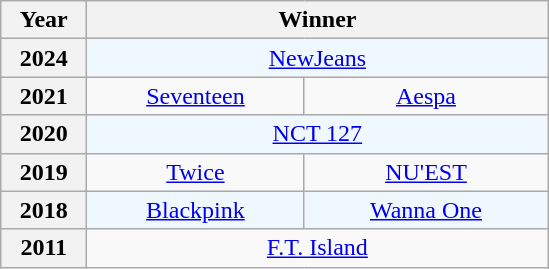<table class="wikitable plainrowheaders" style="text-align: center">
<tr>
<th scope="col" width="50">Year</th>
<th scope="col" width="300" colspan="2">Winner</th>
</tr>
<tr style="background:#F0F8FF">
<th scope="row" style="text-align:center;">2024</th>
<td colspan="2"><a href='#'>NewJeans</a></td>
</tr>
<tr>
<th scope="row" style="text-align:center;">2021</th>
<td><a href='#'>Seventeen</a></td>
<td><a href='#'>Aespa</a></td>
</tr>
<tr style="background:#F0F8FF">
<th scope="row" style="text-align:center;">2020</th>
<td colspan="2"><a href='#'>NCT 127</a></td>
</tr>
<tr>
<th scope="row" style="text-align:center;">2019</th>
<td><a href='#'>Twice</a></td>
<td><a href='#'>NU'EST</a></td>
</tr>
<tr style="background:#F0F8FF">
<th scope="row" style="text-align:center;">2018</th>
<td><a href='#'>Blackpink</a></td>
<td><a href='#'>Wanna One</a></td>
</tr>
<tr>
<th scope="row" style="text-align:center;">2011</th>
<td colspan="2"><a href='#'>F.T. Island</a></td>
</tr>
</table>
